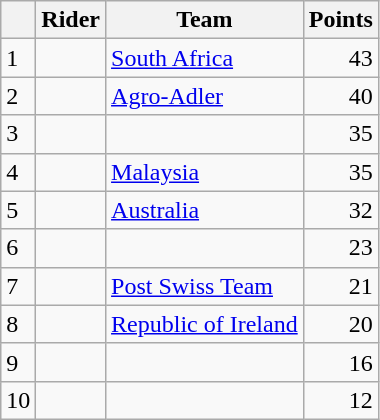<table class="wikitable">
<tr>
<th></th>
<th>Rider</th>
<th>Team</th>
<th>Points</th>
</tr>
<tr>
<td>1</td>
<td> </td>
<td><a href='#'>South Africa</a></td>
<td align=right>43</td>
</tr>
<tr>
<td>2</td>
<td></td>
<td><a href='#'>Agro-Adler</a></td>
<td align=right>40</td>
</tr>
<tr>
<td>3</td>
<td></td>
<td></td>
<td align=right>35</td>
</tr>
<tr>
<td>4</td>
<td></td>
<td><a href='#'>Malaysia</a></td>
<td align=right>35</td>
</tr>
<tr>
<td>5</td>
<td></td>
<td><a href='#'>Australia</a></td>
<td align=right>32</td>
</tr>
<tr>
<td>6</td>
<td></td>
<td></td>
<td align=right>23</td>
</tr>
<tr>
<td>7</td>
<td></td>
<td><a href='#'>Post Swiss Team</a></td>
<td align=right>21</td>
</tr>
<tr>
<td>8</td>
<td></td>
<td><a href='#'>Republic of Ireland</a></td>
<td align=right>20</td>
</tr>
<tr>
<td>9</td>
<td></td>
<td></td>
<td align=right>16</td>
</tr>
<tr>
<td>10</td>
<td></td>
<td></td>
<td align=right>12</td>
</tr>
</table>
